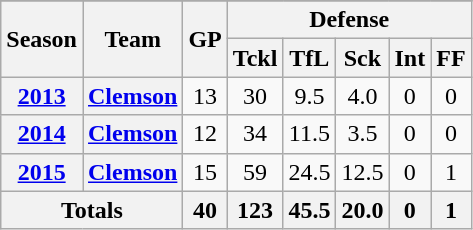<table class="wikitable" style="text-align:center;">
<tr>
</tr>
<tr>
<th rowspan="2">Season</th>
<th rowspan="2">Team</th>
<th rowspan="2">GP</th>
<th colspan="5">Defense</th>
</tr>
<tr>
<th>Tckl</th>
<th>TfL</th>
<th>Sck</th>
<th>Int</th>
<th>FF</th>
</tr>
<tr>
<th><a href='#'>2013</a></th>
<th><a href='#'>Clemson</a></th>
<td>13</td>
<td>30</td>
<td>9.5</td>
<td>4.0</td>
<td>0</td>
<td>0</td>
</tr>
<tr>
<th><a href='#'>2014</a></th>
<th><a href='#'>Clemson</a></th>
<td>12</td>
<td>34</td>
<td>11.5</td>
<td>3.5</td>
<td>0</td>
<td>0</td>
</tr>
<tr>
<th><a href='#'>2015</a></th>
<th><a href='#'>Clemson</a></th>
<td>15</td>
<td>59</td>
<td>24.5</td>
<td>12.5</td>
<td>0</td>
<td>1</td>
</tr>
<tr>
<th colspan="2">Totals</th>
<th>40</th>
<th>123</th>
<th>45.5</th>
<th>20.0</th>
<th>0</th>
<th>1</th>
</tr>
</table>
